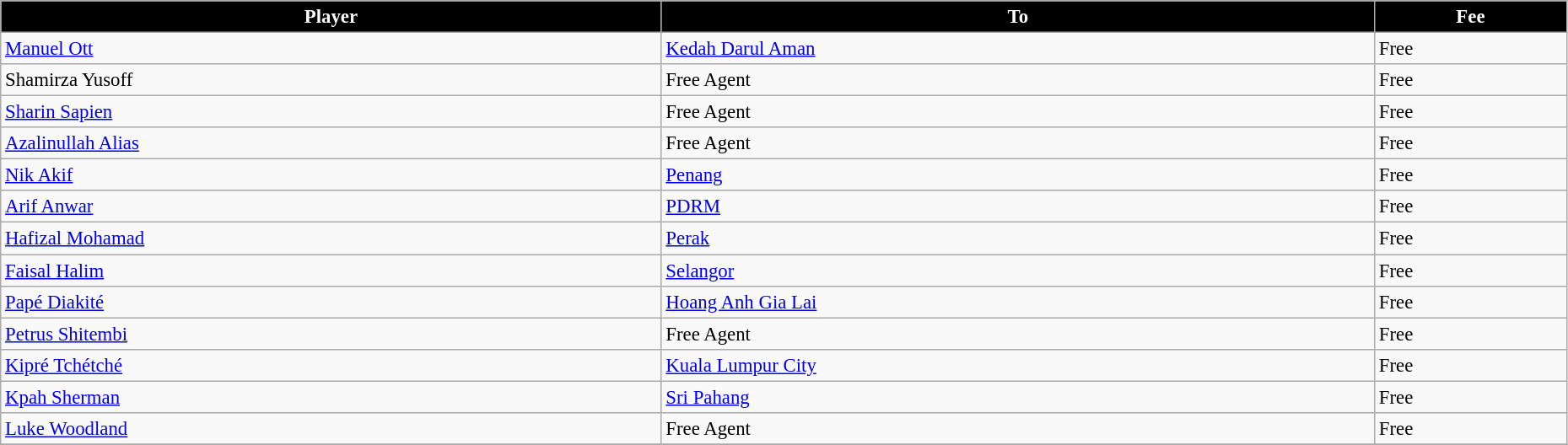<table class="wikitable" style="text-align:left; font-size:95%;width:98%;">
<tr>
<th style="background:black; color:white;">Player</th>
<th style="background:black; color:white;">To</th>
<th style="background:black; color:white;">Fee</th>
</tr>
<tr>
<td> <a href='#'>Manuel Ott</a></td>
<td> <a href='#'>Kedah Darul Aman</a></td>
<td>Free</td>
</tr>
<tr>
<td> Shamirza Yusoff</td>
<td>Free Agent</td>
<td>Free</td>
</tr>
<tr>
<td> <a href='#'>Sharin Sapien</a></td>
<td>Free Agent</td>
<td>Free</td>
</tr>
<tr>
<td> <a href='#'>Azalinullah Alias</a></td>
<td>Free Agent</td>
<td>Free</td>
</tr>
<tr>
<td> <a href='#'>Nik Akif</a></td>
<td> <a href='#'>Penang</a></td>
<td>Free</td>
</tr>
<tr>
<td> <a href='#'>Arif Anwar</a></td>
<td> <a href='#'>PDRM</a></td>
<td>Free</td>
</tr>
<tr>
<td> <a href='#'>Hafizal Mohamad</a></td>
<td> <a href='#'>Perak</a></td>
<td>Free</td>
</tr>
<tr>
<td> <a href='#'>Faisal Halim</a></td>
<td> <a href='#'>Selangor</a></td>
<td>Free</td>
</tr>
<tr>
<td> <a href='#'>Papé Diakité</a></td>
<td> <a href='#'>Hoang Anh Gia Lai</a></td>
<td>Free</td>
</tr>
<tr>
<td> <a href='#'>Petrus Shitembi</a></td>
<td>Free Agent</td>
<td>Free</td>
</tr>
<tr>
<td> <a href='#'>Kipré Tchétché</a></td>
<td> <a href='#'>Kuala Lumpur City</a></td>
<td>Free</td>
</tr>
<tr>
<td> <a href='#'>Kpah Sherman</a></td>
<td> <a href='#'>Sri Pahang</a></td>
<td>Free</td>
</tr>
<tr>
<td> <a href='#'>Luke Woodland</a></td>
<td>Free Agent</td>
<td>Free</td>
</tr>
<tr>
</tr>
</table>
